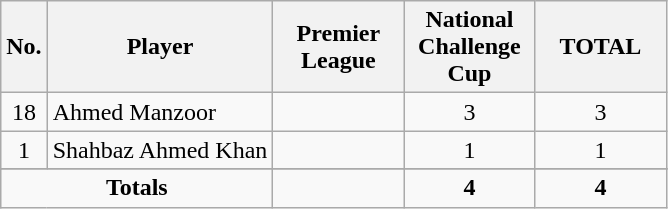<table class="wikitable sortable alternance" style="text-align: center;">
<tr>
<th><strong>No.</strong></th>
<th><strong>Player</strong></th>
<th width=80>Premier League</th>
<th width=80>National Challenge Cup</th>
<th width=80>TOTAL</th>
</tr>
<tr>
<td>18</td>
<td align="left"> Ahmed Manzoor</td>
<td></td>
<td>3</td>
<td>3</td>
</tr>
<tr>
<td>1</td>
<td align="left"> Shahbaz Ahmed Khan</td>
<td></td>
<td>1</td>
<td>1</td>
</tr>
<tr>
</tr>
<tr class="sortbottom">
<td colspan="2"><strong>Totals</strong></td>
<td></td>
<td><strong>4</strong></td>
<td><strong>4</strong></td>
</tr>
</table>
